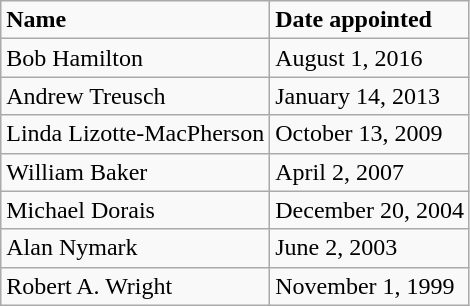<table class="wikitable mw-collapsible">
<tr>
<td><strong>Name</strong></td>
<td><strong>Date appointed</strong></td>
</tr>
<tr>
<td>Bob Hamilton</td>
<td>August 1, 2016</td>
</tr>
<tr>
<td>Andrew Treusch</td>
<td>January 14, 2013</td>
</tr>
<tr>
<td>Linda Lizotte-MacPherson</td>
<td>October 13, 2009</td>
</tr>
<tr>
<td>William Baker</td>
<td>April 2, 2007</td>
</tr>
<tr>
<td>Michael Dorais</td>
<td>December 20, 2004</td>
</tr>
<tr>
<td>Alan Nymark</td>
<td>June 2, 2003</td>
</tr>
<tr>
<td>Robert A. Wright</td>
<td>November 1, 1999</td>
</tr>
</table>
